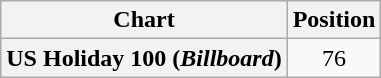<table class="wikitable plainrowheaders sortable" style="text-align:center">
<tr>
<th scope="col">Chart</th>
<th scope="col">Position</th>
</tr>
<tr>
<th scope="row">US Holiday 100 (<em>Billboard</em>)</th>
<td>76</td>
</tr>
</table>
